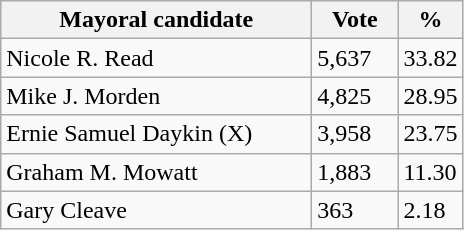<table class="wikitable">
<tr>
<th bgcolor="#DDDDFF" width="200px">Mayoral candidate</th>
<th bgcolor="#DDDDFF" width="50px">Vote</th>
<th bgcolor="#DDDDFF" width="30px">%</th>
</tr>
<tr>
<td>Nicole R. Read</td>
<td>5,637</td>
<td>33.82</td>
</tr>
<tr>
<td>Mike J. Morden</td>
<td>4,825</td>
<td>28.95</td>
</tr>
<tr>
<td>Ernie Samuel Daykin (X)</td>
<td>3,958</td>
<td>23.75</td>
</tr>
<tr>
<td>Graham M. Mowatt</td>
<td>1,883</td>
<td>11.30</td>
</tr>
<tr>
<td>Gary Cleave</td>
<td>363</td>
<td>2.18</td>
</tr>
</table>
